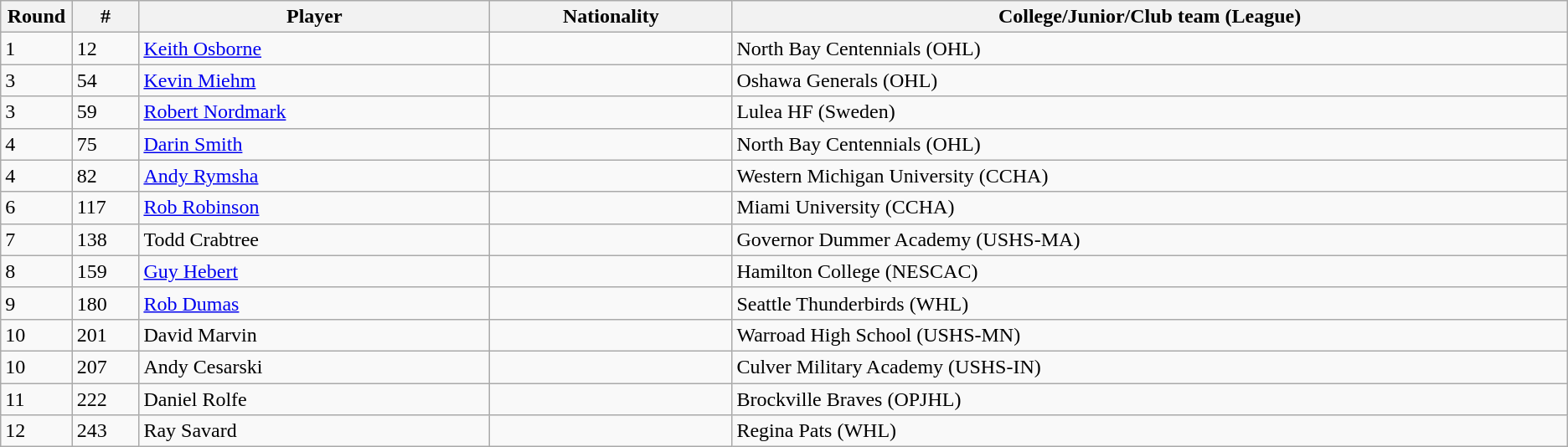<table class="wikitable">
<tr align="center">
<th bgcolor="#DDDDFF" width="4.0%">Round</th>
<th bgcolor="#DDDDFF" width="4.0%">#</th>
<th bgcolor="#DDDDFF" width="21.0%">Player</th>
<th bgcolor="#DDDDFF" width="14.5%">Nationality</th>
<th bgcolor="#DDDDFF" width="50.0%">College/Junior/Club team (League)</th>
</tr>
<tr>
<td>1</td>
<td>12</td>
<td><a href='#'>Keith Osborne</a></td>
<td></td>
<td>North Bay Centennials (OHL)</td>
</tr>
<tr>
<td>3</td>
<td>54</td>
<td><a href='#'>Kevin Miehm</a></td>
<td></td>
<td>Oshawa Generals (OHL)</td>
</tr>
<tr>
<td>3</td>
<td>59</td>
<td><a href='#'>Robert Nordmark</a></td>
<td></td>
<td>Lulea HF (Sweden)</td>
</tr>
<tr>
<td>4</td>
<td>75</td>
<td><a href='#'>Darin Smith</a></td>
<td></td>
<td>North Bay Centennials (OHL)</td>
</tr>
<tr>
<td>4</td>
<td>82</td>
<td><a href='#'>Andy Rymsha</a></td>
<td></td>
<td>Western Michigan University (CCHA)</td>
</tr>
<tr>
<td>6</td>
<td>117</td>
<td><a href='#'>Rob Robinson</a></td>
<td></td>
<td>Miami University (CCHA)</td>
</tr>
<tr>
<td>7</td>
<td>138</td>
<td>Todd Crabtree</td>
<td></td>
<td>Governor Dummer Academy (USHS-MA)</td>
</tr>
<tr>
<td>8</td>
<td>159</td>
<td><a href='#'>Guy Hebert</a></td>
<td></td>
<td>Hamilton College (NESCAC)</td>
</tr>
<tr>
<td>9</td>
<td>180</td>
<td><a href='#'>Rob Dumas</a></td>
<td></td>
<td>Seattle Thunderbirds (WHL)</td>
</tr>
<tr>
<td>10</td>
<td>201</td>
<td>David Marvin</td>
<td></td>
<td>Warroad High School (USHS-MN)</td>
</tr>
<tr>
<td>10</td>
<td>207</td>
<td>Andy Cesarski</td>
<td></td>
<td>Culver Military Academy (USHS-IN)</td>
</tr>
<tr>
<td>11</td>
<td>222</td>
<td>Daniel Rolfe</td>
<td></td>
<td>Brockville Braves (OPJHL)</td>
</tr>
<tr>
<td>12</td>
<td>243</td>
<td>Ray Savard</td>
<td></td>
<td>Regina Pats (WHL)</td>
</tr>
</table>
